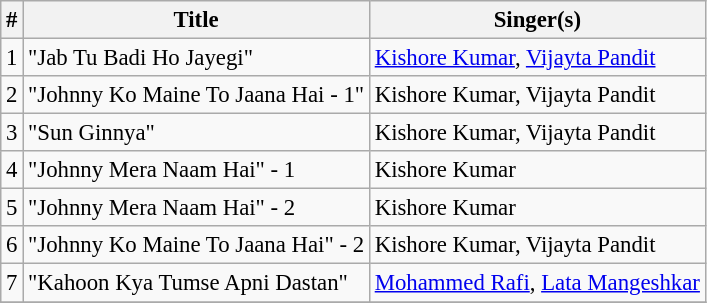<table class="wikitable" style="font-size:95%;">
<tr>
<th>#</th>
<th>Title</th>
<th>Singer(s)</th>
</tr>
<tr>
<td>1</td>
<td>"Jab Tu Badi Ho Jayegi"</td>
<td><a href='#'>Kishore Kumar</a>, <a href='#'>Vijayta Pandit</a></td>
</tr>
<tr>
<td>2</td>
<td>"Johnny Ko Maine To Jaana Hai - 1"</td>
<td>Kishore Kumar, Vijayta Pandit</td>
</tr>
<tr>
<td>3</td>
<td>"Sun Ginnya"</td>
<td>Kishore Kumar, Vijayta Pandit</td>
</tr>
<tr>
<td>4</td>
<td>"Johnny Mera Naam Hai" - 1</td>
<td>Kishore Kumar</td>
</tr>
<tr>
<td>5</td>
<td>"Johnny Mera Naam Hai" - 2</td>
<td>Kishore Kumar</td>
</tr>
<tr>
<td>6</td>
<td>"Johnny Ko Maine To Jaana Hai" - 2</td>
<td>Kishore Kumar, Vijayta Pandit</td>
</tr>
<tr>
<td>7</td>
<td>"Kahoon Kya Tumse Apni Dastan"</td>
<td><a href='#'>Mohammed Rafi</a>, <a href='#'>Lata Mangeshkar</a></td>
</tr>
<tr>
</tr>
</table>
